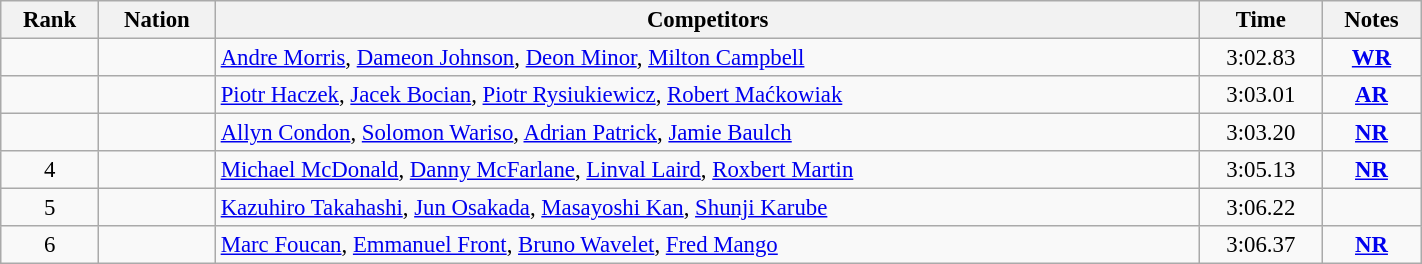<table class="wikitable sortable" width=75% style="text-align:center; font-size:95%">
<tr>
<th>Rank</th>
<th>Nation</th>
<th>Competitors</th>
<th>Time</th>
<th>Notes</th>
</tr>
<tr>
<td></td>
<td align=left></td>
<td align=left><a href='#'>Andre Morris</a>, <a href='#'>Dameon Johnson</a>, <a href='#'>Deon Minor</a>, <a href='#'>Milton Campbell</a></td>
<td>3:02.83</td>
<td><strong><a href='#'>WR</a></strong></td>
</tr>
<tr>
<td></td>
<td align=left></td>
<td align=left><a href='#'>Piotr Haczek</a>, <a href='#'>Jacek Bocian</a>, <a href='#'>Piotr Rysiukiewicz</a>, <a href='#'>Robert Maćkowiak</a></td>
<td>3:03.01</td>
<td><strong><a href='#'>AR</a></strong></td>
</tr>
<tr>
<td></td>
<td align=left></td>
<td align=left><a href='#'>Allyn Condon</a>, <a href='#'>Solomon Wariso</a>, <a href='#'>Adrian Patrick</a>, <a href='#'>Jamie Baulch</a></td>
<td>3:03.20</td>
<td><strong><a href='#'>NR</a></strong></td>
</tr>
<tr>
<td>4</td>
<td align=left></td>
<td align=left><a href='#'>Michael McDonald</a>, <a href='#'>Danny McFarlane</a>, <a href='#'>Linval Laird</a>, <a href='#'>Roxbert Martin</a></td>
<td>3:05.13</td>
<td><strong><a href='#'>NR</a></strong></td>
</tr>
<tr>
<td>5</td>
<td align=left></td>
<td align=left><a href='#'>Kazuhiro Takahashi</a>, <a href='#'>Jun Osakada</a>, <a href='#'>Masayoshi Kan</a>, <a href='#'>Shunji Karube</a></td>
<td>3:06.22</td>
<td></td>
</tr>
<tr>
<td>6</td>
<td align=left></td>
<td align=left><a href='#'>Marc Foucan</a>, <a href='#'>Emmanuel Front</a>, <a href='#'>Bruno Wavelet</a>, <a href='#'>Fred Mango</a></td>
<td>3:06.37</td>
<td><strong><a href='#'>NR</a></strong></td>
</tr>
</table>
